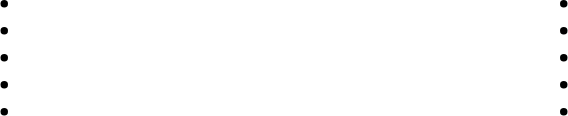<table>
<tr>
<td style="vertical-align:top; width:2%;"><br><ul><li></li><li></li><li></li><li></li><li></li></ul></td>
<td style="vertical-align:top; width:5%;"><br><ul><li></li><li></li><li></li><li></li><li></li></ul></td>
</tr>
<tr>
</tr>
</table>
